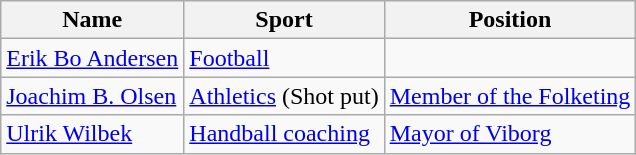<table class="wikitable sortable">
<tr>
<th>Name</th>
<th>Sport</th>
<th>Position</th>
</tr>
<tr>
<td data-sort-value="Andersen, Erik Bo"><a href='#'>Erik Bo Andersen</a></td>
<td><a href='#'>Football</a></td>
<td></td>
</tr>
<tr>
<td data-sort-value="Olsen, Joachim B"><a href='#'>Joachim B. Olsen</a></td>
<td><a href='#'>Athletics</a> (Shot put)</td>
<td><a href='#'>Member of the Folketing</a></td>
</tr>
<tr>
<td data-sort-value="Wilbek, Ulrik"><a href='#'>Ulrik Wilbek</a></td>
<td><a href='#'>Handball coaching</a></td>
<td><a href='#'>Mayor of Viborg</a></td>
</tr>
</table>
